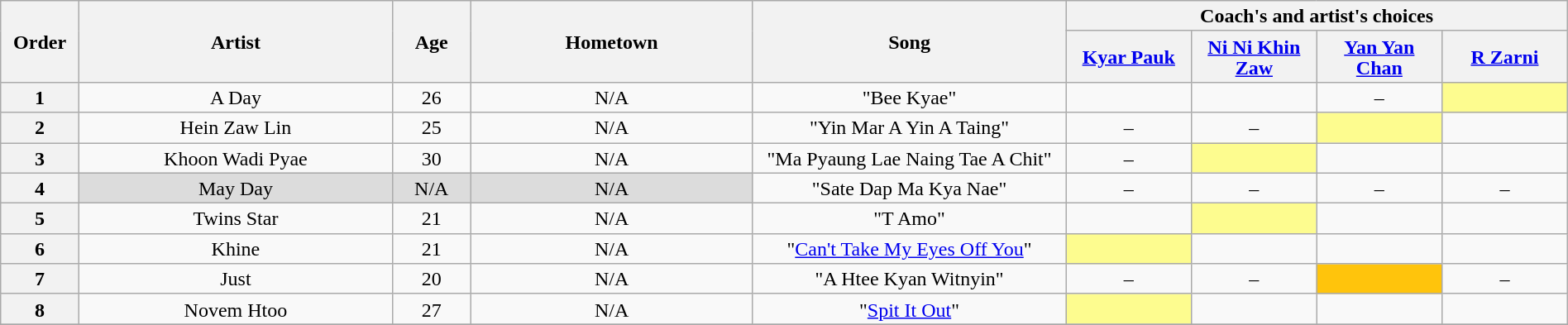<table class="wikitable" style="text-align:center; line-height:17px; width:100%;">
<tr>
<th scope="col" rowspan="2" width="05%">Order</th>
<th scope="col" rowspan="2" width="20%">Artist</th>
<th scope="col" rowspan="2" width="05%">Age</th>
<th scope="col" rowspan="2" width="18%">Hometown</th>
<th scope="col" rowspan="2" width="20%">Song</th>
<th scope="col" colspan="4" width="32%">Coach's and artist's choices</th>
</tr>
<tr>
<th width="08%"><a href='#'>Kyar Pauk</a></th>
<th width="08%"><a href='#'>Ni Ni Khin Zaw</a></th>
<th width="08%"><a href='#'>Yan Yan Chan</a></th>
<th width="08%"><a href='#'>R Zarni</a></th>
</tr>
<tr>
<th>1</th>
<td>A Day</td>
<td>26</td>
<td>N/A</td>
<td>"Bee Kyae"</td>
<td><strong></strong></td>
<td><strong></strong></td>
<td>–</td>
<td style="background:#fdfc8f;"><strong></strong></td>
</tr>
<tr>
<th>2</th>
<td>Hein Zaw Lin</td>
<td>25</td>
<td>N/A</td>
<td>"Yin Mar A Yin A Taing"</td>
<td>–</td>
<td>–</td>
<td style="background:#fdfc8f;"><strong></strong></td>
<td><strong></strong></td>
</tr>
<tr>
<th>3</th>
<td>Khoon Wadi Pyae</td>
<td>30</td>
<td>N/A</td>
<td>"Ma Pyaung Lae Naing Tae A Chit"</td>
<td>–</td>
<td style="background:#fdfc8f;"><strong></strong></td>
<td><strong></strong></td>
<td><strong></strong></td>
</tr>
<tr>
<th>4</th>
<td style="background:#DCDCDC;">May Day</td>
<td style="background:#DCDCDC;">N/A</td>
<td style="background:#DCDCDC;">N/A</td>
<td>"Sate Dap Ma Kya Nae"</td>
<td>–</td>
<td>–</td>
<td>–</td>
<td>–</td>
</tr>
<tr>
<th>5</th>
<td>Twins Star</td>
<td>21</td>
<td>N/A</td>
<td>"T Amo"</td>
<td><strong></strong></td>
<td style="background:#fdfc8f;"><strong></strong></td>
<td><strong></strong></td>
<td><strong></strong></td>
</tr>
<tr>
<th>6</th>
<td>Khine</td>
<td>21</td>
<td>N/A</td>
<td>"<a href='#'>Can't Take My Eyes Off You</a>"</td>
<td style="background:#fdfc8f;"><strong></strong></td>
<td><strong></strong></td>
<td><strong></strong></td>
<td><strong></strong></td>
</tr>
<tr>
<th>7</th>
<td>Just</td>
<td>20</td>
<td>N/A</td>
<td>"A Htee Kyan Witnyin"</td>
<td>–</td>
<td>–</td>
<td style="background:#FFC40C;"><strong></strong></td>
<td>–</td>
</tr>
<tr>
<th>8</th>
<td>Novem Htoo</td>
<td>27</td>
<td>N/A</td>
<td>"<a href='#'>Spit It Out</a>"</td>
<td style="background:#fdfc8f;"><strong></strong></td>
<td><strong></strong></td>
<td><strong></strong></td>
<td><strong></strong></td>
</tr>
<tr>
</tr>
</table>
